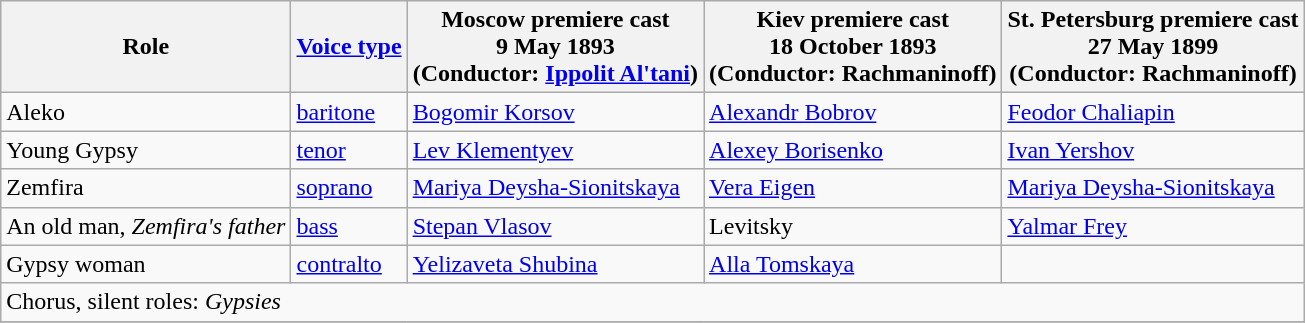<table class="wikitable">
<tr>
<th>Role</th>
<th><a href='#'>Voice type</a></th>
<th>Moscow premiere cast<br>9 May 1893<br> (Conductor: <a href='#'>Ippolit Al'tani</a>)</th>
<th>Kiev premiere cast<br>18 October 1893<br>(Conductor: Rachmaninoff)</th>
<th>St. Petersburg premiere cast<br>27 May 1899<br>(Conductor: Rachmaninoff)</th>
</tr>
<tr>
<td>Aleko</td>
<td><a href='#'>baritone</a></td>
<td><a href='#'>Bogomir Korsov</a></td>
<td><a href='#'>Alexandr Bobrov</a></td>
<td><a href='#'>Feodor Chaliapin</a></td>
</tr>
<tr>
<td>Young Gypsy</td>
<td><a href='#'>tenor</a></td>
<td><a href='#'>Lev Klementyev</a></td>
<td><a href='#'>Alexey Borisenko</a></td>
<td><a href='#'>Ivan Yershov</a></td>
</tr>
<tr>
<td>Zemfira</td>
<td><a href='#'>soprano</a></td>
<td><a href='#'>Mariya Deysha-Sionitskaya</a></td>
<td><a href='#'>Vera Eigen</a></td>
<td><a href='#'>Mariya Deysha-Sionitskaya</a></td>
</tr>
<tr>
<td>An old man, <em>Zemfira's father</em></td>
<td><a href='#'>bass</a></td>
<td><a href='#'>Stepan Vlasov</a></td>
<td>Levitsky</td>
<td><a href='#'>Yalmar Frey</a></td>
</tr>
<tr>
<td>Gypsy woman</td>
<td><a href='#'>contralto</a></td>
<td><a href='#'>Yelizaveta Shubina</a></td>
<td><a href='#'>Alla Tomskaya</a></td>
<td></td>
</tr>
<tr>
<td colspan="5">Chorus, silent roles: <em>Gypsies</em></td>
</tr>
<tr>
</tr>
</table>
